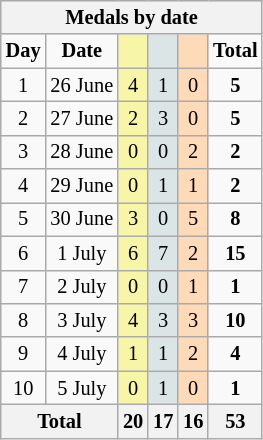<table class="wikitable" style="font-size:85%; text-align:center;">
<tr style="background:#efefef;">
<th colspan=6><strong>Medals by date</strong></th>
</tr>
<tr>
<td><strong>Day</strong></td>
<td><strong>Date</strong></td>
<td style="background:#F7F6A8;"></td>
<td style="background:#DCE5E5;"></td>
<td style="background:#FFDAB9;"></td>
<td><strong>Total</strong></td>
</tr>
<tr>
<td>1</td>
<td>26 June</td>
<td style="background:#F7F6A8;">4</td>
<td style="background:#DCE5E5;">1</td>
<td style="background:#FFDAB9;">0</td>
<td><strong>5</strong></td>
</tr>
<tr>
<td>2</td>
<td>27 June</td>
<td style="background:#F7F6A8;">2</td>
<td style="background:#DCE5E5;">3</td>
<td style="background:#FFDAB9;">0</td>
<td><strong>5</strong></td>
</tr>
<tr>
<td>3</td>
<td>28 June</td>
<td style="background:#F7F6A8;">0</td>
<td style="background:#DCE5E5;">0</td>
<td style="background:#FFDAB9;">2</td>
<td><strong>2</strong></td>
</tr>
<tr>
<td>4</td>
<td>29 June</td>
<td style="background:#F7F6A8;">0</td>
<td style="background:#DCE5E5;">1</td>
<td style="background:#FFDAB9;">1</td>
<td><strong>2</strong></td>
</tr>
<tr>
<td>5</td>
<td>30 June</td>
<td style="background:#F7F6A8;">3</td>
<td style="background:#DCE5E5;">0</td>
<td style="background:#FFDAB9;">5</td>
<td><strong>8</strong></td>
</tr>
<tr>
<td>6</td>
<td>1 July</td>
<td style="background:#F7F6A8;">6</td>
<td style="background:#DCE5E5;">7</td>
<td style="background:#FFDAB9;">2</td>
<td><strong>15</strong></td>
</tr>
<tr>
<td>7</td>
<td>2 July</td>
<td style="background:#F7F6A8;">0</td>
<td style="background:#DCE5E5;">0</td>
<td style="background:#FFDAB9;">1</td>
<td><strong>1</strong></td>
</tr>
<tr>
<td>8</td>
<td>3 July</td>
<td style="background:#F7F6A8;">4</td>
<td style="background:#DCE5E5;">3</td>
<td style="background:#FFDAB9;">3</td>
<td><strong>10</strong></td>
</tr>
<tr>
<td>9</td>
<td>4 July</td>
<td style="background:#F7F6A8;">1</td>
<td style="background:#DCE5E5;">1</td>
<td style="background:#FFDAB9;">2</td>
<td><strong>4</strong></td>
</tr>
<tr>
<td>10</td>
<td>5 July</td>
<td style="background:#F7F6A8;">0</td>
<td style="background:#DCE5E5;">1</td>
<td style="background:#FFDAB9;">0</td>
<td><strong>1</strong></td>
</tr>
<tr>
<th colspan="2">Total</th>
<th>20</th>
<th>17</th>
<th>16</th>
<th>53</th>
</tr>
</table>
